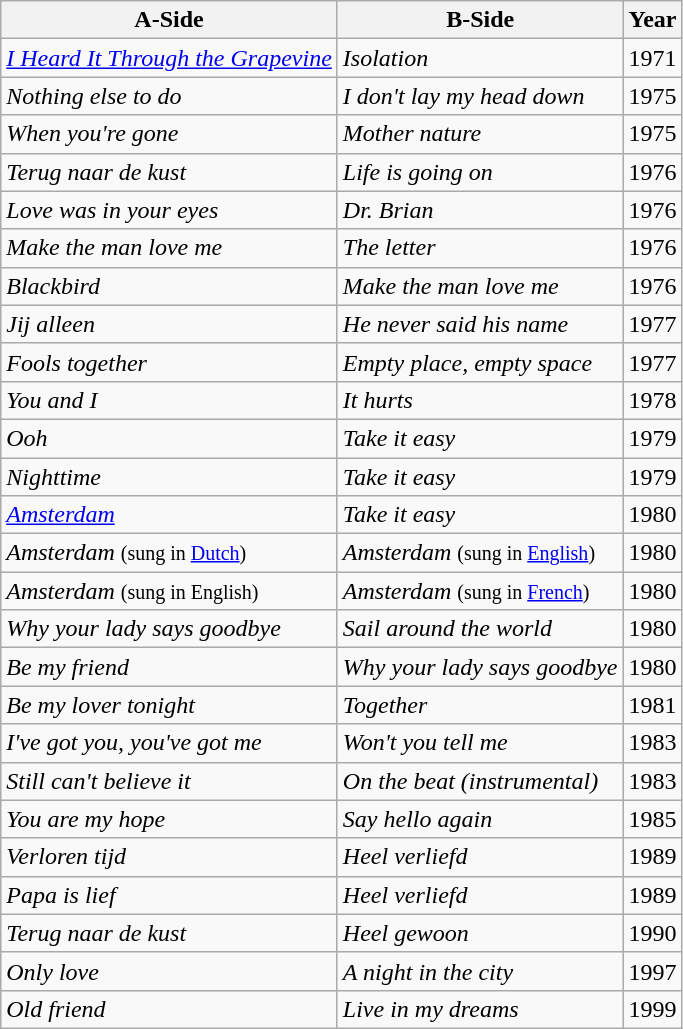<table class="wikitable">
<tr>
<th>A-Side</th>
<th>B-Side</th>
<th>Year</th>
</tr>
<tr>
<td><em><a href='#'>I Heard It Through the Grapevine</a></em></td>
<td><em>Isolation</em></td>
<td>1971</td>
</tr>
<tr>
<td><em>Nothing else to do</em></td>
<td><em>I don't lay my head down</em></td>
<td>1975</td>
</tr>
<tr>
<td><em>When you're gone</em></td>
<td><em>Mother nature</em></td>
<td>1975</td>
</tr>
<tr>
<td><em>Terug naar de kust</em></td>
<td><em>Life is going on</em></td>
<td>1976</td>
</tr>
<tr>
<td><em>Love was in your eyes</em></td>
<td><em>Dr. Brian</em></td>
<td>1976</td>
</tr>
<tr>
<td><em>Make the man love me</em></td>
<td><em>The letter</em></td>
<td>1976</td>
</tr>
<tr>
<td><em>Blackbird</em></td>
<td><em>Make the man love me</em></td>
<td>1976</td>
</tr>
<tr>
<td><em>Jij alleen</em></td>
<td><em>He never said his name</em></td>
<td>1977</td>
</tr>
<tr>
<td><em>Fools together</em></td>
<td><em>Empty place, empty space</em></td>
<td>1977</td>
</tr>
<tr>
<td><em>You and I</em></td>
<td><em>It hurts</em></td>
<td>1978</td>
</tr>
<tr>
<td><em>Ooh</em></td>
<td><em>Take it easy</em></td>
<td>1979</td>
</tr>
<tr>
<td><em>Nighttime</em></td>
<td><em>Take it easy</em></td>
<td>1979</td>
</tr>
<tr>
<td><em><a href='#'>Amsterdam</a></em></td>
<td><em>Take it easy</em></td>
<td>1980</td>
</tr>
<tr>
<td><em>Amsterdam</em> <small>(sung in <a href='#'>Dutch</a>)</small></td>
<td><em>Amsterdam</em> <small>(sung in <a href='#'>English</a>)</small></td>
<td>1980</td>
</tr>
<tr>
<td><em>Amsterdam</em> <small>(sung in English)</small></td>
<td><em>Amsterdam</em> <small>(sung in <a href='#'>French</a>)</small></td>
<td>1980</td>
</tr>
<tr>
<td><em>Why your lady says goodbye</em></td>
<td><em>Sail around the world</em></td>
<td>1980</td>
</tr>
<tr>
<td><em>Be my friend</em></td>
<td><em>Why your lady says goodbye</em></td>
<td>1980</td>
</tr>
<tr>
<td><em>Be my lover tonight</em></td>
<td><em>Together</em></td>
<td>1981</td>
</tr>
<tr>
<td><em>I've got you, you've got me</em></td>
<td><em>Won't you tell me</em></td>
<td>1983</td>
</tr>
<tr>
<td><em>Still can't believe it</em></td>
<td><em>On the beat (instrumental)</em></td>
<td>1983</td>
</tr>
<tr>
<td><em>You are my hope</em></td>
<td><em>Say hello again</em></td>
<td>1985</td>
</tr>
<tr>
<td><em>Verloren tijd</em></td>
<td><em>Heel verliefd</em></td>
<td>1989</td>
</tr>
<tr>
<td><em>Papa is lief</em></td>
<td><em>Heel verliefd</em></td>
<td>1989</td>
</tr>
<tr>
<td><em>Terug naar de kust</em></td>
<td><em>Heel gewoon</em></td>
<td>1990</td>
</tr>
<tr>
<td><em>Only love</em></td>
<td><em>A night in the city</em></td>
<td>1997</td>
</tr>
<tr>
<td><em>Old friend</em></td>
<td><em>Live in my dreams</em></td>
<td>1999</td>
</tr>
</table>
